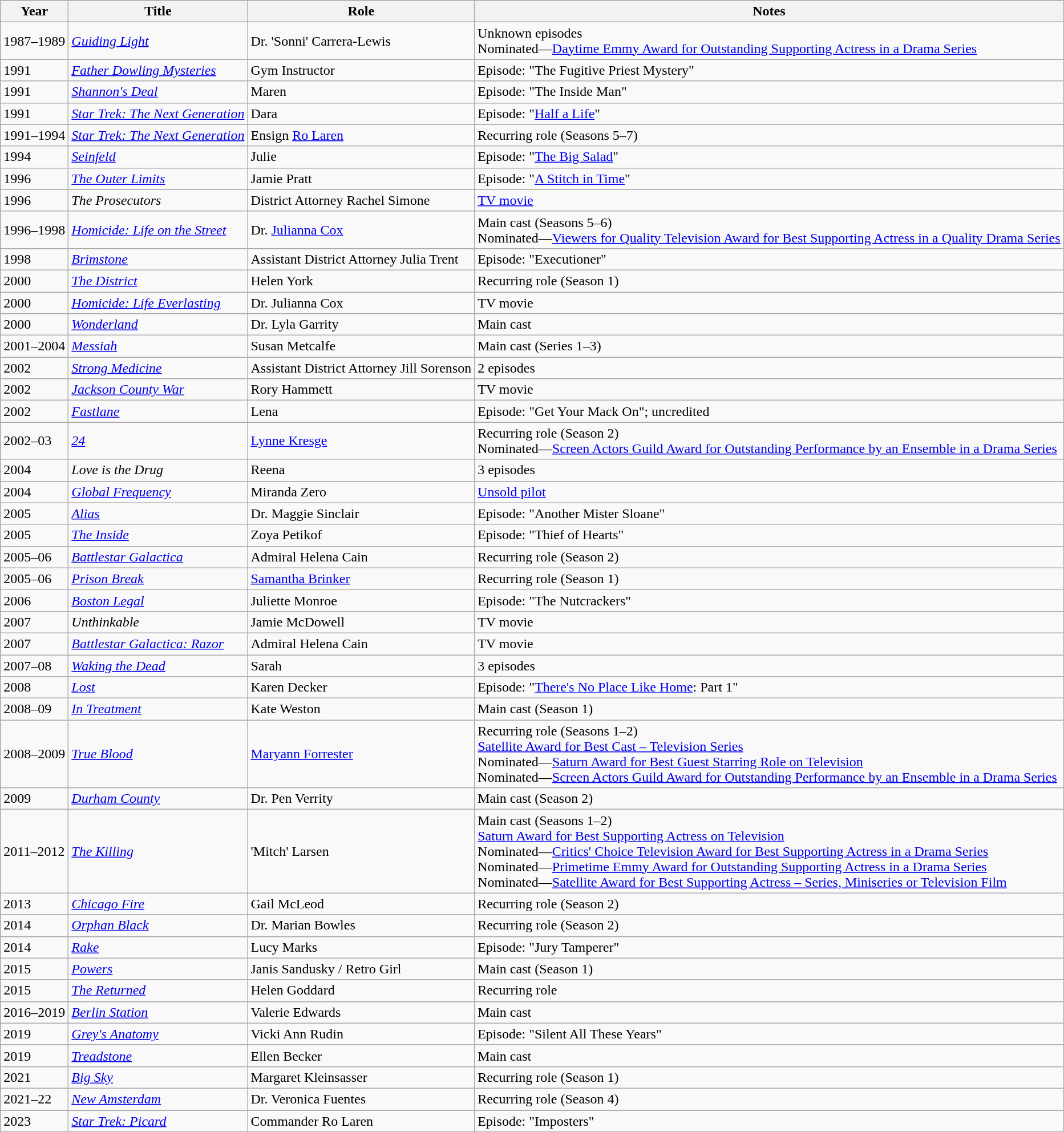<table class="wikitable sortable">
<tr>
<th>Year</th>
<th>Title</th>
<th>Role</th>
<th>Notes</th>
</tr>
<tr>
<td>1987–1989</td>
<td><em><a href='#'>Guiding Light</a></em></td>
<td>Dr. 'Sonni' Carrera-Lewis</td>
<td>Unknown episodes<br>Nominated—<a href='#'>Daytime Emmy Award for Outstanding Supporting Actress in a Drama Series</a></td>
</tr>
<tr>
<td>1991</td>
<td><em><a href='#'>Father Dowling Mysteries</a></em></td>
<td>Gym Instructor</td>
<td>Episode: "The Fugitive Priest Mystery"</td>
</tr>
<tr>
<td>1991</td>
<td><em><a href='#'>Shannon's Deal</a></em></td>
<td>Maren</td>
<td>Episode: "The Inside Man"</td>
</tr>
<tr>
<td>1991</td>
<td><em><a href='#'>Star Trek: The Next Generation</a></em></td>
<td>Dara</td>
<td>Episode: "<a href='#'>Half a Life</a>"</td>
</tr>
<tr>
<td>1991–1994</td>
<td><em><a href='#'>Star Trek: The Next Generation</a></em></td>
<td>Ensign <a href='#'>Ro Laren</a></td>
<td>Recurring role (Seasons 5–7)</td>
</tr>
<tr>
<td>1994</td>
<td><em><a href='#'>Seinfeld</a></em></td>
<td>Julie</td>
<td>Episode: "<a href='#'>The Big Salad</a>"</td>
</tr>
<tr>
<td>1996</td>
<td><em><a href='#'>The Outer Limits</a></em></td>
<td>Jamie Pratt</td>
<td>Episode: "<a href='#'>A Stitch in Time</a>"</td>
</tr>
<tr>
<td>1996</td>
<td><em>The Prosecutors</em></td>
<td>District Attorney Rachel Simone</td>
<td><a href='#'>TV movie</a></td>
</tr>
<tr>
<td>1996–1998</td>
<td><em><a href='#'>Homicide: Life on the Street</a></em></td>
<td>Dr. <a href='#'>Julianna Cox</a></td>
<td>Main cast (Seasons 5–6)<br>Nominated—<a href='#'>Viewers for Quality Television Award for Best Supporting Actress in a Quality Drama Series</a></td>
</tr>
<tr>
<td>1998</td>
<td><em><a href='#'>Brimstone</a></em></td>
<td>Assistant District Attorney Julia Trent</td>
<td>Episode: "Executioner"</td>
</tr>
<tr>
<td>2000</td>
<td><em><a href='#'>The District</a></em></td>
<td>Helen York</td>
<td>Recurring role (Season 1)</td>
</tr>
<tr>
<td>2000</td>
<td><em><a href='#'>Homicide: Life Everlasting</a></em></td>
<td>Dr. Julianna Cox</td>
<td>TV movie</td>
</tr>
<tr>
<td>2000</td>
<td><em><a href='#'>Wonderland</a></em></td>
<td>Dr. Lyla Garrity</td>
<td>Main cast</td>
</tr>
<tr>
<td>2001–2004</td>
<td><em><a href='#'>Messiah</a></em></td>
<td>Susan Metcalfe</td>
<td>Main cast (Series 1–3)</td>
</tr>
<tr>
<td>2002</td>
<td><em><a href='#'>Strong Medicine</a></em></td>
<td>Assistant District Attorney Jill Sorenson</td>
<td>2 episodes</td>
</tr>
<tr>
<td>2002</td>
<td><em><a href='#'>Jackson County War</a></em></td>
<td>Rory Hammett</td>
<td>TV movie</td>
</tr>
<tr>
<td>2002</td>
<td><em><a href='#'>Fastlane</a></em></td>
<td>Lena</td>
<td>Episode: "Get Your Mack On"; uncredited</td>
</tr>
<tr>
<td>2002–03</td>
<td><em><a href='#'>24</a></em></td>
<td><a href='#'>Lynne Kresge</a></td>
<td>Recurring role (Season 2)<br>Nominated—<a href='#'>Screen Actors Guild Award for Outstanding Performance by an Ensemble in a Drama Series</a></td>
</tr>
<tr>
<td>2004</td>
<td><em>Love is the Drug</em></td>
<td>Reena</td>
<td>3 episodes</td>
</tr>
<tr>
<td>2004</td>
<td><em><a href='#'>Global Frequency</a></em></td>
<td>Miranda Zero</td>
<td><a href='#'>Unsold pilot</a></td>
</tr>
<tr>
<td>2005</td>
<td><em><a href='#'>Alias</a></em></td>
<td>Dr. Maggie Sinclair</td>
<td>Episode: "Another Mister Sloane"</td>
</tr>
<tr>
<td>2005</td>
<td><em><a href='#'>The Inside</a></em></td>
<td>Zoya Petikof</td>
<td>Episode: "Thief of Hearts"</td>
</tr>
<tr>
<td>2005–06</td>
<td><em><a href='#'>Battlestar Galactica</a></em></td>
<td>Admiral Helena Cain</td>
<td>Recurring role (Season 2)</td>
</tr>
<tr>
<td>2005–06</td>
<td><em><a href='#'>Prison Break</a></em></td>
<td><a href='#'>Samantha Brinker</a></td>
<td>Recurring role (Season 1)</td>
</tr>
<tr>
<td>2006</td>
<td><em><a href='#'>Boston Legal</a></em></td>
<td>Juliette Monroe</td>
<td>Episode: "The Nutcrackers"</td>
</tr>
<tr>
<td>2007</td>
<td><em>Unthinkable</em></td>
<td>Jamie McDowell</td>
<td>TV movie</td>
</tr>
<tr>
<td>2007</td>
<td><em><a href='#'>Battlestar Galactica: Razor</a></em></td>
<td>Admiral Helena Cain</td>
<td>TV movie</td>
</tr>
<tr>
<td>2007–08</td>
<td><em><a href='#'>Waking the Dead</a></em></td>
<td>Sarah</td>
<td>3 episodes</td>
</tr>
<tr>
<td>2008</td>
<td><em><a href='#'>Lost</a></em></td>
<td>Karen Decker</td>
<td>Episode: "<a href='#'>There's No Place Like Home</a>: Part 1"</td>
</tr>
<tr>
<td>2008–09</td>
<td><em><a href='#'>In Treatment</a></em></td>
<td>Kate Weston</td>
<td>Main cast (Season 1)</td>
</tr>
<tr>
<td>2008–2009</td>
<td><em><a href='#'>True Blood</a></em></td>
<td><a href='#'>Maryann Forrester</a></td>
<td>Recurring role (Seasons 1–2)<br><a href='#'>Satellite Award for Best Cast – Television Series</a><br>Nominated—<a href='#'>Saturn Award for Best Guest Starring Role on Television</a><br>Nominated—<a href='#'>Screen Actors Guild Award for Outstanding Performance by an Ensemble in a Drama Series</a></td>
</tr>
<tr>
<td>2009</td>
<td><em><a href='#'>Durham County</a></em></td>
<td>Dr. Pen Verrity</td>
<td>Main cast (Season 2)</td>
</tr>
<tr>
<td>2011–2012</td>
<td><em><a href='#'>The Killing</a></em></td>
<td>'Mitch' Larsen</td>
<td>Main cast (Seasons 1–2)<br><a href='#'>Saturn Award for Best Supporting Actress on Television</a><br>Nominated—<a href='#'>Critics' Choice Television Award for Best Supporting Actress in a Drama Series</a><br>Nominated—<a href='#'>Primetime Emmy Award for Outstanding Supporting Actress in a Drama Series</a><br>Nominated—<a href='#'>Satellite Award for Best Supporting Actress – Series, Miniseries or Television Film</a></td>
</tr>
<tr>
<td>2013</td>
<td><em><a href='#'>Chicago Fire</a></em></td>
<td>Gail McLeod</td>
<td>Recurring role (Season 2)</td>
</tr>
<tr>
<td>2014</td>
<td><em><a href='#'>Orphan Black</a></em></td>
<td>Dr. Marian Bowles</td>
<td>Recurring role (Season 2)</td>
</tr>
<tr>
<td>2014</td>
<td><em><a href='#'>Rake</a></em></td>
<td>Lucy Marks</td>
<td>Episode: "Jury Tamperer"</td>
</tr>
<tr>
<td>2015</td>
<td><em><a href='#'>Powers</a></em></td>
<td>Janis Sandusky / Retro Girl</td>
<td>Main cast (Season 1)</td>
</tr>
<tr>
<td>2015</td>
<td><em><a href='#'>The Returned</a></em></td>
<td>Helen Goddard</td>
<td>Recurring role</td>
</tr>
<tr>
<td>2016–2019</td>
<td><em><a href='#'>Berlin Station</a></em></td>
<td>Valerie Edwards</td>
<td>Main cast</td>
</tr>
<tr>
<td>2019</td>
<td><em><a href='#'>Grey's Anatomy</a></em></td>
<td>Vicki Ann Rudin</td>
<td>Episode: "Silent All These Years"</td>
</tr>
<tr>
<td>2019</td>
<td><em><a href='#'>Treadstone</a></em></td>
<td>Ellen Becker</td>
<td>Main cast</td>
</tr>
<tr>
<td>2021</td>
<td><em><a href='#'>Big Sky</a></em></td>
<td>Margaret Kleinsasser</td>
<td>Recurring role (Season 1)</td>
</tr>
<tr>
<td>2021–22</td>
<td><em><a href='#'>New Amsterdam</a></em></td>
<td>Dr. Veronica Fuentes</td>
<td>Recurring role (Season 4)</td>
</tr>
<tr>
<td>2023</td>
<td><em><a href='#'>Star Trek: Picard</a></em></td>
<td>Commander Ro Laren</td>
<td>Episode: "Imposters"</td>
</tr>
</table>
